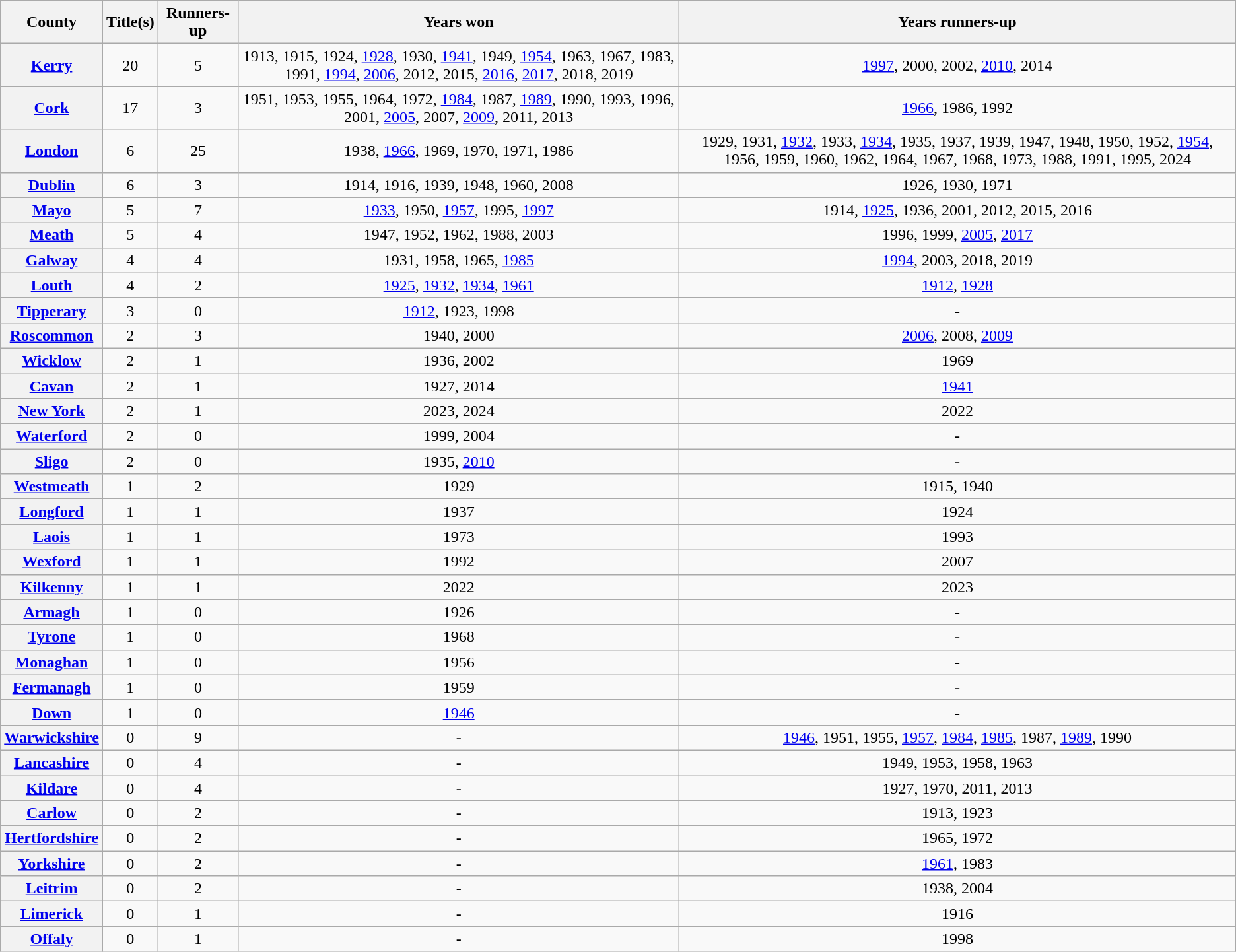<table class="wikitable plainrowheaders sortable" style="text-align:center">
<tr>
<th scope="col">County</th>
<th>Title(s)</th>
<th scope="col">Runners-up</th>
<th class="unsortable" scope="col">Years won</th>
<th class="unsortable" scope="col">Years runners-up</th>
</tr>
<tr>
<th scope="row"> <a href='#'>Kerry</a></th>
<td>20</td>
<td>5</td>
<td>1913, 1915, 1924, <a href='#'>1928</a>, 1930, <a href='#'>1941</a>, 1949, <a href='#'>1954</a>, 1963, 1967, 1983, 1991, <a href='#'>1994</a>, <a href='#'>2006</a>, 2012, 2015, <a href='#'>2016</a>, <a href='#'>2017</a>, 2018, 2019</td>
<td><a href='#'>1997</a>, 2000, 2002, <a href='#'>2010</a>, 2014</td>
</tr>
<tr>
<th scope="row"> <a href='#'>Cork</a></th>
<td>17</td>
<td>3</td>
<td>1951, 1953, 1955, 1964, 1972, <a href='#'>1984</a>, 1987, <a href='#'>1989</a>, 1990, 1993, 1996, 2001, <a href='#'>2005</a>, 2007, <a href='#'>2009</a>, 2011, 2013</td>
<td><a href='#'>1966</a>, 1986, 1992</td>
</tr>
<tr>
<th scope="row"> <a href='#'>London</a></th>
<td>6</td>
<td>25</td>
<td>1938, <a href='#'>1966</a>, 1969, 1970, 1971, 1986</td>
<td>1929, 1931, <a href='#'>1932</a>, 1933, <a href='#'>1934</a>, 1935, 1937, 1939, 1947, 1948, 1950, 1952, <a href='#'>1954</a>, 1956, 1959, 1960, 1962, 1964, 1967, 1968, 1973, 1988, 1991, 1995, 2024</td>
</tr>
<tr>
<th scope="row"> <a href='#'>Dublin</a></th>
<td>6</td>
<td>3</td>
<td>1914, 1916, 1939, 1948, 1960, 2008</td>
<td>1926, 1930, 1971</td>
</tr>
<tr>
<th scope="row"> <a href='#'>Mayo</a></th>
<td>5</td>
<td>7</td>
<td><a href='#'>1933</a>, 1950, <a href='#'>1957</a>, 1995, <a href='#'>1997</a></td>
<td>1914, <a href='#'>1925</a>, 1936, 2001, 2012, 2015, 2016</td>
</tr>
<tr>
<th scope="row"> <a href='#'>Meath</a></th>
<td>5</td>
<td>4</td>
<td>1947, 1952, 1962, 1988, 2003</td>
<td>1996, 1999, <a href='#'>2005</a>, <a href='#'>2017</a></td>
</tr>
<tr>
<th scope="row"> <a href='#'>Galway</a></th>
<td>4</td>
<td>4</td>
<td>1931, 1958, 1965, <a href='#'>1985</a></td>
<td><a href='#'>1994</a>, 2003, 2018, 2019</td>
</tr>
<tr>
<th scope="row"> <a href='#'>Louth</a></th>
<td>4</td>
<td>2</td>
<td><a href='#'>1925</a>, <a href='#'>1932</a>, <a href='#'>1934</a>, <a href='#'>1961</a></td>
<td><a href='#'>1912</a>, <a href='#'>1928</a></td>
</tr>
<tr>
<th scope="row"> <a href='#'>Tipperary</a></th>
<td>3</td>
<td>0</td>
<td><a href='#'>1912</a>, 1923, 1998</td>
<td>-</td>
</tr>
<tr>
<th scope="row"> <a href='#'>Roscommon</a></th>
<td>2</td>
<td>3</td>
<td>1940, 2000</td>
<td><a href='#'>2006</a>, 2008, <a href='#'>2009</a></td>
</tr>
<tr>
<th scope="row"> <a href='#'>Wicklow</a></th>
<td>2</td>
<td>1</td>
<td>1936, 2002</td>
<td>1969</td>
</tr>
<tr>
<th scope="row"> <a href='#'>Cavan</a></th>
<td>2</td>
<td>1</td>
<td>1927, 2014</td>
<td><a href='#'>1941</a></td>
</tr>
<tr>
<th scope="row"> <a href='#'>New York</a></th>
<td>2</td>
<td>1</td>
<td>2023, 2024</td>
<td>2022</td>
</tr>
<tr>
<th scope="row"> <a href='#'>Waterford</a></th>
<td>2</td>
<td>0</td>
<td>1999, 2004</td>
<td>-</td>
</tr>
<tr>
<th scope="row"> <a href='#'>Sligo</a></th>
<td>2</td>
<td>0</td>
<td>1935, <a href='#'>2010</a></td>
<td>-</td>
</tr>
<tr>
<th scope="row"> <a href='#'>Westmeath</a></th>
<td>1</td>
<td>2</td>
<td>1929</td>
<td>1915, 1940</td>
</tr>
<tr>
<th scope="row"> <a href='#'>Longford</a></th>
<td>1</td>
<td>1</td>
<td>1937</td>
<td>1924</td>
</tr>
<tr>
<th scope="row"> <a href='#'>Laois</a></th>
<td>1</td>
<td>1</td>
<td>1973</td>
<td>1993</td>
</tr>
<tr>
<th scope="row"> <a href='#'>Wexford</a></th>
<td>1</td>
<td>1</td>
<td>1992</td>
<td>2007</td>
</tr>
<tr>
<th scope="row"> <a href='#'>Kilkenny</a></th>
<td>1</td>
<td>1</td>
<td>2022</td>
<td>2023</td>
</tr>
<tr>
<th scope="row"> <a href='#'>Armagh</a></th>
<td>1</td>
<td>0</td>
<td>1926</td>
<td>-</td>
</tr>
<tr>
<th scope="row"> <a href='#'>Tyrone</a></th>
<td>1</td>
<td>0</td>
<td>1968</td>
<td>-</td>
</tr>
<tr>
<th scope="row"> <a href='#'>Monaghan</a></th>
<td>1</td>
<td>0</td>
<td>1956</td>
<td>-</td>
</tr>
<tr>
<th scope="row"> <a href='#'>Fermanagh</a></th>
<td>1</td>
<td>0</td>
<td>1959</td>
<td>-</td>
</tr>
<tr>
<th scope="row"> <a href='#'>Down</a></th>
<td>1</td>
<td>0</td>
<td><a href='#'>1946</a></td>
<td>-</td>
</tr>
<tr>
<th scope="row"> <a href='#'>Warwickshire</a></th>
<td>0</td>
<td>9</td>
<td>-</td>
<td><a href='#'>1946</a>, 1951, 1955, <a href='#'>1957</a>, <a href='#'>1984</a>, <a href='#'>1985</a>, 1987, <a href='#'>1989</a>, 1990</td>
</tr>
<tr>
<th scope="row"> <a href='#'>Lancashire</a></th>
<td>0</td>
<td>4</td>
<td>-</td>
<td>1949, 1953, 1958, 1963</td>
</tr>
<tr>
<th scope="row"> <a href='#'>Kildare</a></th>
<td>0</td>
<td>4</td>
<td>-</td>
<td>1927, 1970, 2011, 2013</td>
</tr>
<tr>
<th scope="row"> <a href='#'>Carlow</a></th>
<td>0</td>
<td>2</td>
<td>-</td>
<td>1913, 1923</td>
</tr>
<tr>
<th scope="row"> <a href='#'>Hertfordshire</a></th>
<td>0</td>
<td>2</td>
<td>-</td>
<td>1965, 1972</td>
</tr>
<tr>
<th scope="row"> <a href='#'>Yorkshire</a></th>
<td>0</td>
<td>2</td>
<td>-</td>
<td><a href='#'>1961</a>, 1983</td>
</tr>
<tr>
<th scope="row"> <a href='#'>Leitrim</a></th>
<td>0</td>
<td>2</td>
<td>-</td>
<td>1938, 2004</td>
</tr>
<tr>
<th scope="row"> <a href='#'>Limerick</a></th>
<td>0</td>
<td>1</td>
<td>-</td>
<td>1916</td>
</tr>
<tr>
<th scope="row"> <a href='#'>Offaly</a></th>
<td>0</td>
<td>1</td>
<td>-</td>
<td>1998</td>
</tr>
</table>
